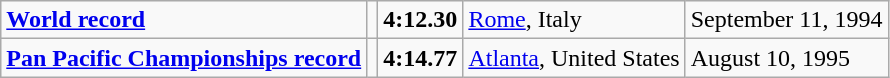<table class="wikitable">
<tr>
<td><strong><a href='#'>World record</a></strong></td>
<td></td>
<td><strong>4:12.30</strong></td>
<td><a href='#'>Rome</a>, Italy</td>
<td>September 11, 1994</td>
</tr>
<tr>
<td><strong><a href='#'>Pan Pacific Championships record</a></strong></td>
<td></td>
<td><strong>4:14.77</strong></td>
<td><a href='#'>Atlanta</a>, United States</td>
<td>August 10, 1995</td>
</tr>
</table>
